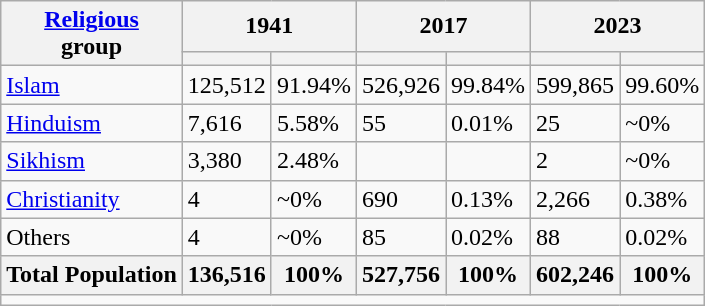<table class="wikitable sortable">
<tr>
<th rowspan="2"><a href='#'>Religious</a><br>group</th>
<th colspan="2">1941</th>
<th colspan="2">2017</th>
<th colspan="2">2023</th>
</tr>
<tr>
<th><a href='#'></a></th>
<th></th>
<th></th>
<th></th>
<th></th>
<th></th>
</tr>
<tr>
<td><a href='#'>Islam</a> </td>
<td>125,512</td>
<td>91.94%</td>
<td>526,926</td>
<td>99.84%</td>
<td>599,865</td>
<td>99.60%</td>
</tr>
<tr>
<td><a href='#'>Hinduism</a> </td>
<td>7,616</td>
<td>5.58%</td>
<td>55</td>
<td>0.01%</td>
<td>25</td>
<td>~0%</td>
</tr>
<tr>
<td><a href='#'>Sikhism</a> </td>
<td>3,380</td>
<td>2.48%</td>
<td></td>
<td></td>
<td>2</td>
<td>~0%</td>
</tr>
<tr>
<td><a href='#'>Christianity</a> </td>
<td>4</td>
<td>~0%</td>
<td>690</td>
<td>0.13%</td>
<td>2,266</td>
<td>0.38%</td>
</tr>
<tr>
<td>Others</td>
<td>4</td>
<td>~0%</td>
<td>85</td>
<td>0.02%</td>
<td>88</td>
<td>0.02%</td>
</tr>
<tr>
<th>Total Population</th>
<th>136,516</th>
<th>100%</th>
<th>527,756</th>
<th>100%</th>
<th>602,246</th>
<th>100%</th>
</tr>
<tr class="sortbottom">
<td colspan="7"></td>
</tr>
</table>
